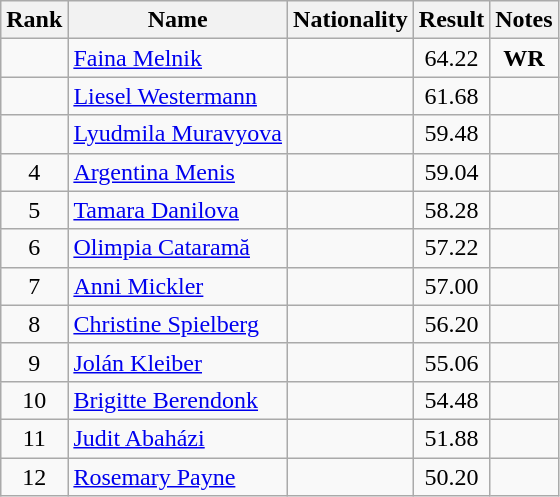<table class="wikitable sortable" style="text-align:center">
<tr>
<th>Rank</th>
<th>Name</th>
<th>Nationality</th>
<th>Result</th>
<th>Notes</th>
</tr>
<tr>
<td></td>
<td align=left><a href='#'>Faina Melnik</a></td>
<td align=left></td>
<td>64.22</td>
<td><strong>WR</strong></td>
</tr>
<tr>
<td></td>
<td align=left><a href='#'>Liesel Westermann</a></td>
<td align=left></td>
<td>61.68</td>
<td></td>
</tr>
<tr>
<td></td>
<td align=left><a href='#'>Lyudmila Muravyova</a></td>
<td align=left></td>
<td>59.48</td>
<td></td>
</tr>
<tr>
<td>4</td>
<td align=left><a href='#'>Argentina Menis</a></td>
<td align=left></td>
<td>59.04</td>
<td></td>
</tr>
<tr>
<td>5</td>
<td align=left><a href='#'>Tamara Danilova</a></td>
<td align=left></td>
<td>58.28</td>
<td></td>
</tr>
<tr>
<td>6</td>
<td align=left><a href='#'>Olimpia Cataramă</a></td>
<td align=left></td>
<td>57.22</td>
<td></td>
</tr>
<tr>
<td>7</td>
<td align=left><a href='#'>Anni Mickler</a></td>
<td align=left></td>
<td>57.00</td>
<td></td>
</tr>
<tr>
<td>8</td>
<td align=left><a href='#'>Christine Spielberg</a></td>
<td align=left></td>
<td>56.20</td>
<td></td>
</tr>
<tr>
<td>9</td>
<td align=left><a href='#'>Jolán Kleiber</a></td>
<td align=left></td>
<td>55.06</td>
<td></td>
</tr>
<tr>
<td>10</td>
<td align=left><a href='#'>Brigitte Berendonk</a></td>
<td align=left></td>
<td>54.48</td>
<td></td>
</tr>
<tr>
<td>11</td>
<td align=left><a href='#'>Judit Abaházi</a></td>
<td align=left></td>
<td>51.88</td>
<td></td>
</tr>
<tr>
<td>12</td>
<td align=left><a href='#'>Rosemary Payne</a></td>
<td align=left></td>
<td>50.20</td>
<td></td>
</tr>
</table>
